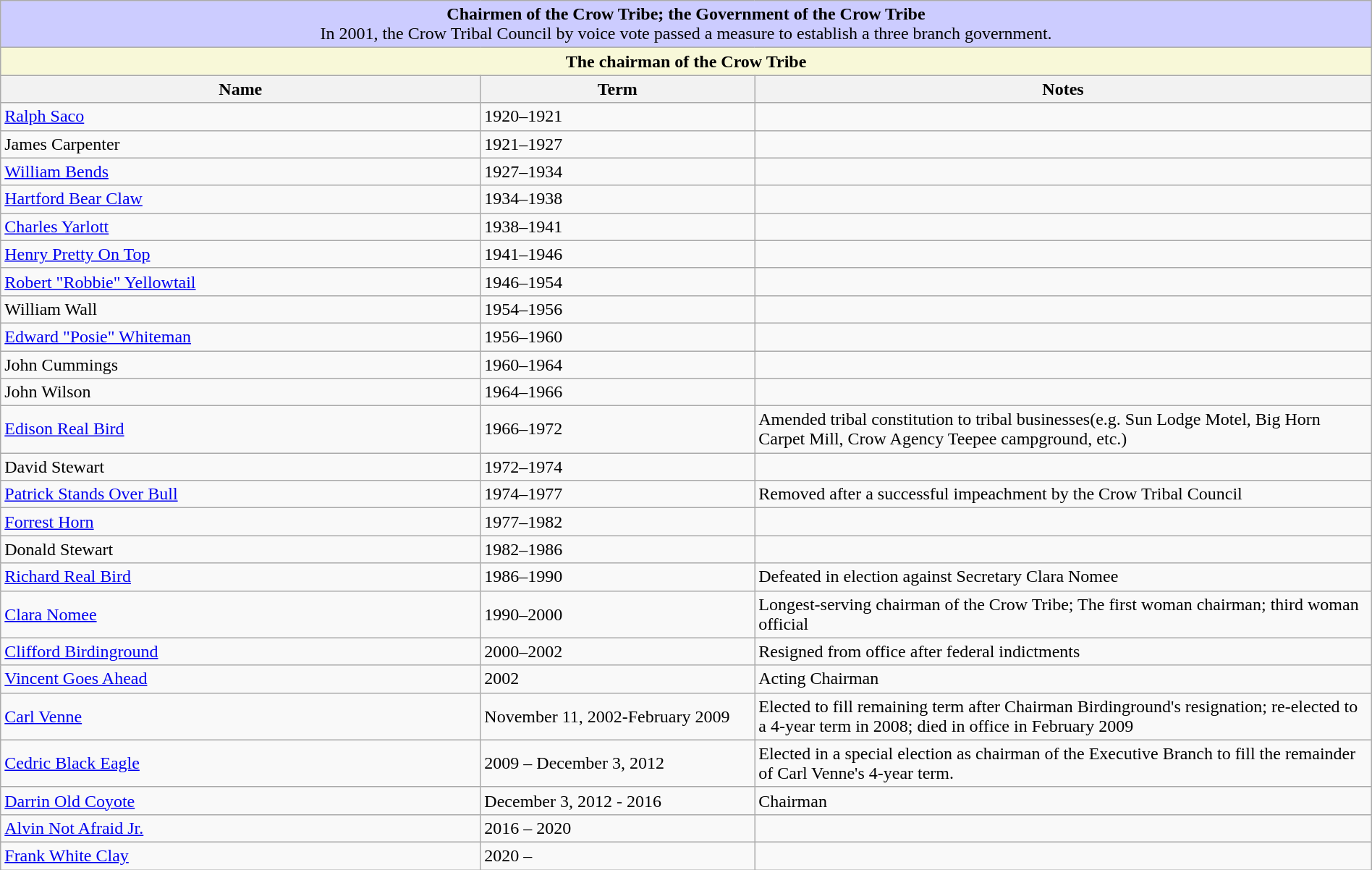<table class="wikitable" width="100%">
<tr>
<td colspan = "3" bgcolor = "#ccccff" align="center"><strong>Chairmen of the Crow Tribe; the Government of the Crow Tribe</strong><br>In 2001, the Crow Tribal Council by voice vote passed a measure to establish a three branch government.</td>
</tr>
<tr>
<td colspan = "3" bgcolor = "F8F8D8" align="center"><strong>The chairman of the Crow Tribe</strong></td>
</tr>
<tr>
<th width = "35%">Name</th>
<th width = "20%">Term</th>
<th width = "45%">Notes</th>
</tr>
<tr>
<td><a href='#'>Ralph Saco</a></td>
<td>1920–1921</td>
<td></td>
</tr>
<tr>
<td>James Carpenter</td>
<td>1921–1927</td>
<td></td>
</tr>
<tr>
<td><a href='#'>William Bends</a></td>
<td>1927–1934</td>
<td></td>
</tr>
<tr>
<td><a href='#'>Hartford Bear Claw</a></td>
<td>1934–1938</td>
<td></td>
</tr>
<tr>
<td><a href='#'>Charles Yarlott</a></td>
<td>1938–1941</td>
<td></td>
</tr>
<tr>
<td><a href='#'>Henry Pretty On Top</a></td>
<td>1941–1946</td>
<td></td>
</tr>
<tr>
<td><a href='#'>Robert "Robbie" Yellowtail</a></td>
<td>1946–1954</td>
<td></td>
</tr>
<tr>
<td>William Wall</td>
<td>1954–1956</td>
<td></td>
</tr>
<tr>
<td><a href='#'>Edward "Posie" Whiteman</a></td>
<td>1956–1960</td>
<td></td>
</tr>
<tr>
<td>John Cummings</td>
<td>1960–1964</td>
<td></td>
</tr>
<tr>
<td>John Wilson</td>
<td>1964–1966</td>
<td></td>
</tr>
<tr>
<td><a href='#'>Edison Real Bird</a></td>
<td>1966–1972</td>
<td>Amended tribal constitution to tribal businesses(e.g. Sun Lodge Motel, Big Horn Carpet Mill, Crow Agency Teepee campground, etc.)</td>
</tr>
<tr>
<td>David Stewart</td>
<td>1972–1974</td>
<td></td>
</tr>
<tr>
<td><a href='#'>Patrick Stands Over Bull</a></td>
<td>1974–1977</td>
<td>Removed after a successful impeachment by the Crow Tribal Council</td>
</tr>
<tr>
<td><a href='#'>Forrest Horn</a></td>
<td>1977–1982</td>
<td></td>
</tr>
<tr>
<td>Donald Stewart</td>
<td>1982–1986</td>
<td></td>
</tr>
<tr>
<td><a href='#'>Richard Real Bird</a></td>
<td>1986–1990</td>
<td>Defeated in election against Secretary Clara Nomee</td>
</tr>
<tr>
<td><a href='#'>Clara Nomee</a></td>
<td>1990–2000</td>
<td>Longest-serving chairman of the Crow Tribe; The first woman chairman; third woman official</td>
</tr>
<tr>
<td><a href='#'>Clifford Birdinground</a></td>
<td>2000–2002</td>
<td>Resigned from office after federal indictments</td>
</tr>
<tr>
<td><a href='#'>Vincent Goes Ahead</a></td>
<td>2002</td>
<td>Acting Chairman</td>
</tr>
<tr>
<td><a href='#'>Carl Venne</a></td>
<td>November 11, 2002-February 2009</td>
<td>Elected to fill remaining term after Chairman Birdinground's resignation; re-elected to a 4-year term in 2008; died in office in February 2009</td>
</tr>
<tr>
<td><a href='#'>Cedric Black Eagle</a></td>
<td>2009 – December 3, 2012</td>
<td>Elected in a special election as chairman of the Executive Branch to fill the remainder of Carl Venne's 4-year term.</td>
</tr>
<tr>
<td><a href='#'>Darrin Old Coyote</a></td>
<td>December 3, 2012 - 2016</td>
<td>Chairman </td>
</tr>
<tr>
<td><a href='#'>Alvin Not Afraid Jr.</a></td>
<td>2016 – 2020</td>
</tr>
<tr>
<td><a href='#'>Frank White Clay</a></td>
<td>2020 –</td>
<td></td>
</tr>
</table>
